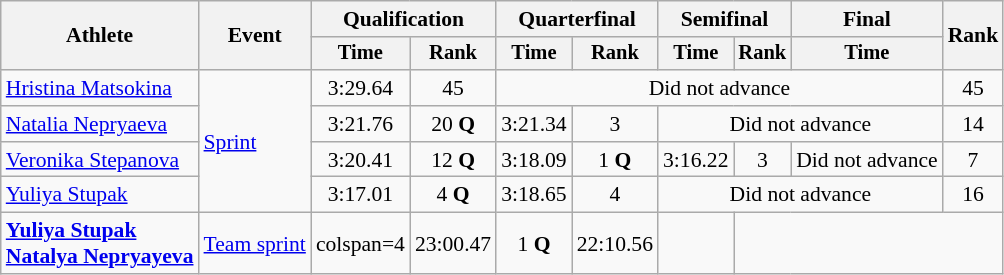<table class=wikitable style="text-align:center; font-size:90%">
<tr>
<th rowspan=2>Athlete</th>
<th rowspan=2>Event</th>
<th colspan=2>Qualification</th>
<th colspan=2>Quarterfinal</th>
<th colspan=2>Semifinal</th>
<th>Final</th>
<th rowspan=2>Rank</th>
</tr>
<tr style="font-size: 95%">
<th>Time</th>
<th>Rank</th>
<th>Time</th>
<th>Rank</th>
<th>Time</th>
<th>Rank</th>
<th>Time</th>
</tr>
<tr>
<td align=left><a href='#'>Hristina Matsokina</a></td>
<td rowspan=4 align=left><a href='#'>Sprint</a></td>
<td>3:29.64</td>
<td>45</td>
<td colspan=5>Did not advance</td>
<td>45</td>
</tr>
<tr>
<td align=left><a href='#'>Natalia Nepryaeva</a></td>
<td>3:21.76</td>
<td>20 <strong>Q</strong></td>
<td>3:21.34</td>
<td>3</td>
<td colspan=3>Did not advance</td>
<td>14</td>
</tr>
<tr>
<td align=left><a href='#'>Veronika Stepanova</a></td>
<td>3:20.41</td>
<td>12 <strong>Q</strong></td>
<td>3:18.09</td>
<td>1 <strong>Q</strong></td>
<td>3:16.22</td>
<td>3</td>
<td>Did not advance</td>
<td>7</td>
</tr>
<tr>
<td align=left><a href='#'>Yuliya Stupak</a></td>
<td>3:17.01</td>
<td>4 <strong>Q</strong></td>
<td>3:18.65</td>
<td>4</td>
<td colspan=3>Did not advance</td>
<td>16</td>
</tr>
<tr>
<td align=left><strong><a href='#'>Yuliya Stupak</a><br><a href='#'>Natalya Nepryayeva</a></strong></td>
<td align=left><a href='#'>Team sprint</a></td>
<td>colspan=4 </td>
<td>23:00.47</td>
<td>1 <strong>Q</strong></td>
<td>22:10.56</td>
<td></td>
</tr>
</table>
